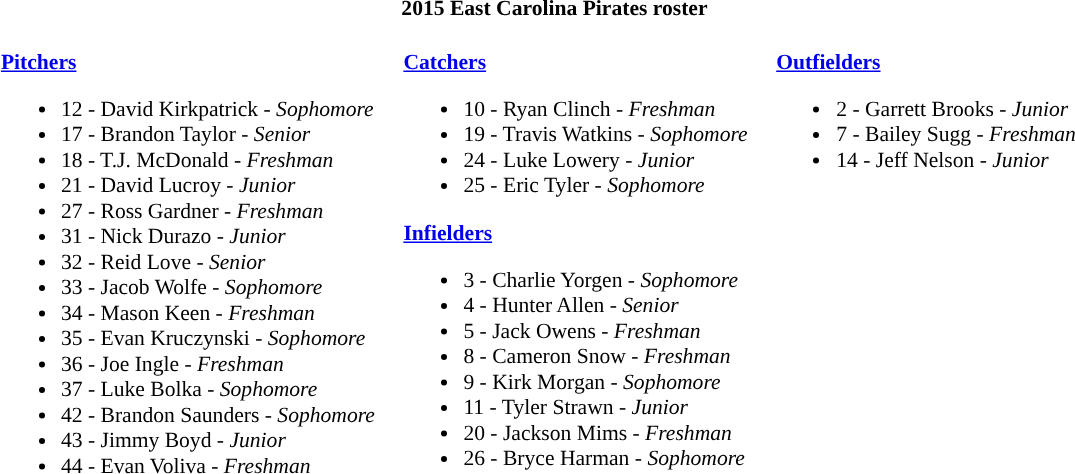<table class="toccolours" style="border-collapse:collapse; font-size:90%;">
<tr>
<th colspan=7>2015 East Carolina Pirates roster</th>
</tr>
<tr>
<td width="03"> </td>
<td valign="top"><br><strong><a href='#'>Pitchers</a></strong><ul><li>12 - David Kirkpatrick - <em>Sophomore</em></li><li>17 - Brandon Taylor - <em>Senior</em></li><li>18 - T.J. McDonald - <em> Freshman</em></li><li>21 - David Lucroy - <em> Junior</em></li><li>27 - Ross Gardner - <em>Freshman</em></li><li>31 - Nick Durazo - <em>Junior</em></li><li>32 - Reid Love - <em>Senior</em></li><li>33 - Jacob Wolfe - <em>Sophomore</em></li><li>34 - Mason Keen - <em>Freshman</em></li><li>35 - Evan Kruczynski - <em>Sophomore</em></li><li>36 - Joe Ingle - <em>Freshman</em></li><li>37 - Luke Bolka - <em>Sophomore</em></li><li>42 - Brandon Saunders - <em> Sophomore</em></li><li>43 - Jimmy Boyd - <em>Junior</em></li><li>44 - Evan Voliva - <em>Freshman</em></li></ul></td>
<td width="15"> </td>
<td valign="top"><br><strong><a href='#'>Catchers</a></strong><ul><li>10 - Ryan Clinch - <em>Freshman</em></li><li>19 - Travis Watkins - <em> Sophomore</em></li><li>24 - Luke Lowery - <em>Junior</em></li><li>25 - Eric Tyler - <em>Sophomore</em></li></ul><strong><a href='#'>Infielders</a></strong><ul><li>3 - Charlie Yorgen - <em>Sophomore</em></li><li>4 - Hunter Allen - <em>Senior</em></li><li>5 - Jack Owens - <em>Freshman</em></li><li>8 - Cameron Snow - <em> Freshman</em></li><li>9 - Kirk Morgan - <em>Sophomore</em></li><li>11 - Tyler Strawn - <em>Junior</em></li><li>20 - Jackson Mims - <em>Freshman</em></li><li>26 - Bryce Harman - <em>Sophomore</em></li></ul></td>
<td width="15"> </td>
<td valign="top"><br><strong><a href='#'>Outfielders</a></strong><ul><li>2 - Garrett Brooks - <em>Junior</em></li><li>7 - Bailey Sugg - <em>Freshman</em></li><li>14 - Jeff Nelson - <em>Junior</em></li></ul></td>
<td width="25"> </td>
</tr>
</table>
